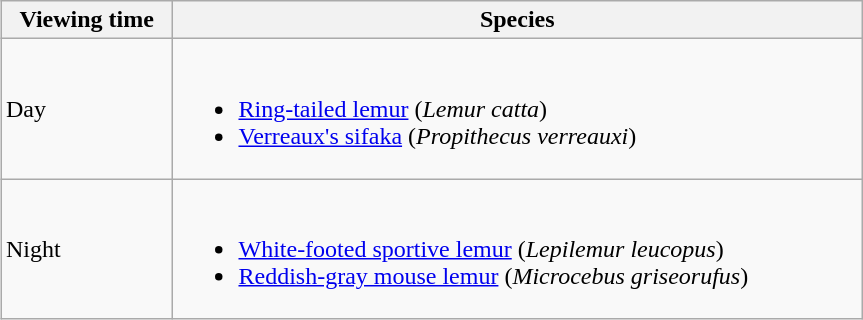<table class="wikitable" style="margin: 1em auto 1em auto" border="1" width="575pt">
<tr>
<th>Viewing time</th>
<th>Species</th>
</tr>
<tr>
<td>Day</td>
<td><br><ul><li><a href='#'>Ring-tailed lemur</a> (<em>Lemur catta</em>)</li><li><a href='#'>Verreaux's sifaka</a> (<em>Propithecus verreauxi</em>)</li></ul></td>
</tr>
<tr>
<td>Night</td>
<td><br><ul><li><a href='#'>White-footed sportive lemur</a> (<em>Lepilemur leucopus</em>)</li><li><a href='#'>Reddish-gray mouse lemur</a> (<em>Microcebus griseorufus</em>)</li></ul></td>
</tr>
</table>
